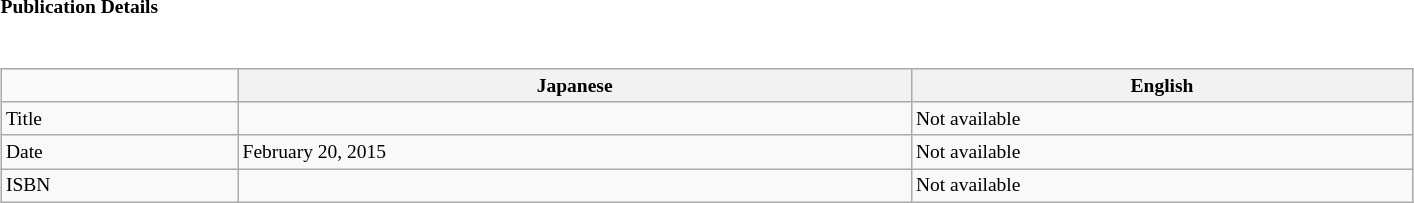<table class="collapsible collapsed" border="0" style="width:75%; font-size:small;">
<tr>
<th style="width:20em; text-align:left">Publication Details</th>
<th></th>
</tr>
<tr>
<td colspan="2"><br><table class="wikitable" style="width:100%; font-size:small;  margin-right:-1em;">
<tr>
<td></td>
<th>Japanese</th>
<th>English</th>
</tr>
<tr>
<td>Title</td>
<td> </td>
<td> Not available</td>
</tr>
<tr>
<td>Date</td>
<td> February 20, 2015</td>
<td> Not available</td>
</tr>
<tr>
<td>ISBN</td>
<td> </td>
<td> Not available</td>
</tr>
</table>
</td>
</tr>
</table>
